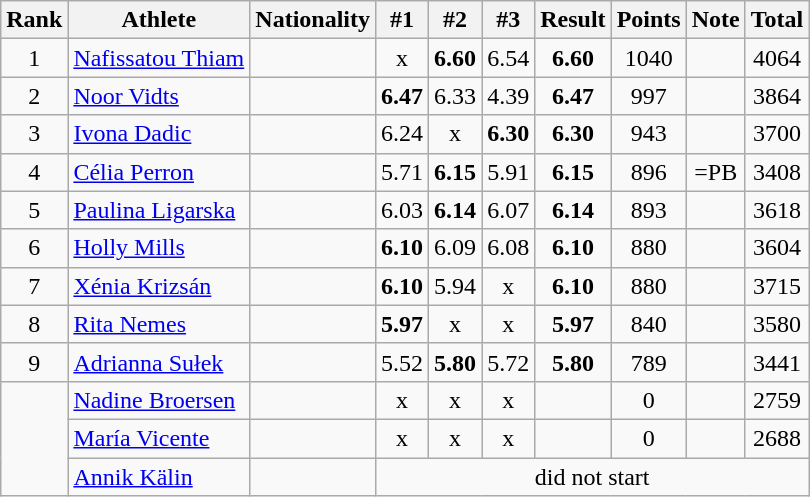<table class="wikitable sortable" style="text-align:center">
<tr>
<th>Rank</th>
<th>Athlete</th>
<th>Nationality</th>
<th>#1</th>
<th>#2</th>
<th>#3</th>
<th>Result</th>
<th>Points</th>
<th>Note</th>
<th>Total</th>
</tr>
<tr>
<td>1</td>
<td align=left><a href='#'>Nafissatou Thiam</a></td>
<td align=left></td>
<td>x</td>
<td><strong>6.60</strong></td>
<td>6.54</td>
<td><strong>6.60</strong></td>
<td>1040</td>
<td></td>
<td>4064</td>
</tr>
<tr>
<td>2</td>
<td align=left><a href='#'>Noor Vidts</a></td>
<td align=left></td>
<td><strong>6.47</strong></td>
<td>6.33</td>
<td>4.39</td>
<td><strong>6.47</strong></td>
<td>997</td>
<td></td>
<td>3864</td>
</tr>
<tr>
<td>3</td>
<td align=left><a href='#'>Ivona Dadic</a></td>
<td align=left></td>
<td>6.24</td>
<td>x</td>
<td><strong>6.30</strong></td>
<td><strong>6.30</strong></td>
<td>943</td>
<td></td>
<td>3700</td>
</tr>
<tr>
<td>4</td>
<td align=left><a href='#'>Célia Perron</a></td>
<td align=left></td>
<td>5.71</td>
<td><strong>6.15</strong></td>
<td>5.91</td>
<td><strong>6.15</strong></td>
<td>896</td>
<td>=PB</td>
<td>3408</td>
</tr>
<tr>
<td>5</td>
<td align=left><a href='#'>Paulina Ligarska</a></td>
<td align=left></td>
<td>6.03</td>
<td><strong>6.14</strong></td>
<td>6.07</td>
<td><strong>6.14</strong></td>
<td>893</td>
<td></td>
<td>3618</td>
</tr>
<tr>
<td>6</td>
<td align=left><a href='#'>Holly Mills</a></td>
<td align=left></td>
<td><strong>6.10</strong></td>
<td>6.09</td>
<td>6.08</td>
<td><strong>6.10</strong></td>
<td>880</td>
<td></td>
<td>3604</td>
</tr>
<tr>
<td>7</td>
<td align=left><a href='#'>Xénia Krizsán</a></td>
<td align=left></td>
<td><strong>6.10</strong></td>
<td>5.94</td>
<td>x</td>
<td><strong>6.10</strong></td>
<td>880</td>
<td></td>
<td>3715</td>
</tr>
<tr>
<td>8</td>
<td align=left><a href='#'>Rita Nemes</a></td>
<td align=left></td>
<td><strong>5.97</strong></td>
<td>x</td>
<td>x</td>
<td><strong>5.97</strong></td>
<td>840</td>
<td></td>
<td>3580</td>
</tr>
<tr>
<td>9</td>
<td align=left><a href='#'>Adrianna Sułek</a></td>
<td align=left></td>
<td>5.52</td>
<td><strong>5.80</strong></td>
<td>5.72</td>
<td><strong>5.80</strong></td>
<td>789</td>
<td></td>
<td>3441</td>
</tr>
<tr>
<td rowspan=3></td>
<td align=left><a href='#'>Nadine Broersen</a></td>
<td align=left></td>
<td>x</td>
<td>x</td>
<td>x</td>
<td></td>
<td>0</td>
<td></td>
<td>2759</td>
</tr>
<tr>
<td align=left><a href='#'>María Vicente</a></td>
<td align=left></td>
<td>x</td>
<td>x</td>
<td>x</td>
<td></td>
<td>0</td>
<td></td>
<td>2688</td>
</tr>
<tr>
<td align=left><a href='#'>Annik Kälin</a></td>
<td align=left></td>
<td colspan=7>did not start</td>
</tr>
</table>
